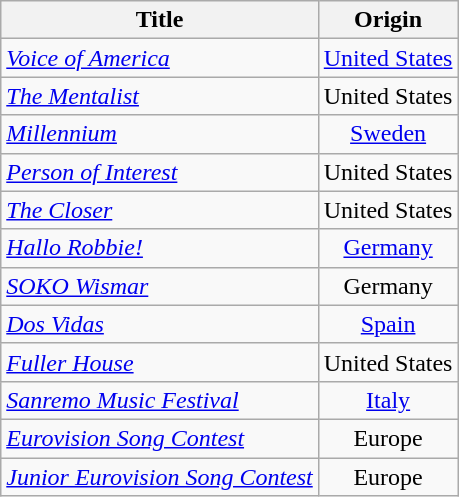<table class="wikitable">
<tr>
<th>Title</th>
<th>Origin</th>
</tr>
<tr>
<td><em><a href='#'>Voice of America</a></em></td>
<td align=center><a href='#'>United States</a></td>
</tr>
<tr>
<td><em><a href='#'>The Mentalist</a></em></td>
<td align=center>United States</td>
</tr>
<tr>
<td><em><a href='#'>Millennium</a></em></td>
<td align=center><a href='#'>Sweden</a></td>
</tr>
<tr>
<td><em><a href='#'>Person of Interest</a></em></td>
<td align=center>United States</td>
</tr>
<tr>
<td><em><a href='#'>The Closer</a></em></td>
<td align=center>United States</td>
</tr>
<tr>
<td><em><a href='#'>Hallo Robbie!</a></em></td>
<td align=center><a href='#'>Germany</a></td>
</tr>
<tr>
<td><em><a href='#'>SOKO Wismar</a></em></td>
<td align=center>Germany</td>
</tr>
<tr>
<td><em><a href='#'>Dos Vidas</a></em></td>
<td align=center><a href='#'>Spain</a></td>
</tr>
<tr>
<td><em><a href='#'>Fuller House</a></em></td>
<td align=center>United States</td>
</tr>
<tr>
<td><em><a href='#'>Sanremo Music Festival</a></em></td>
<td align=center><a href='#'>Italy</a></td>
</tr>
<tr>
<td><em><a href='#'>Eurovision Song Contest</a></em></td>
<td align=center>Europe</td>
</tr>
<tr>
<td><em><a href='#'>Junior Eurovision Song Contest</a></em></td>
<td align=center>Europe</td>
</tr>
</table>
